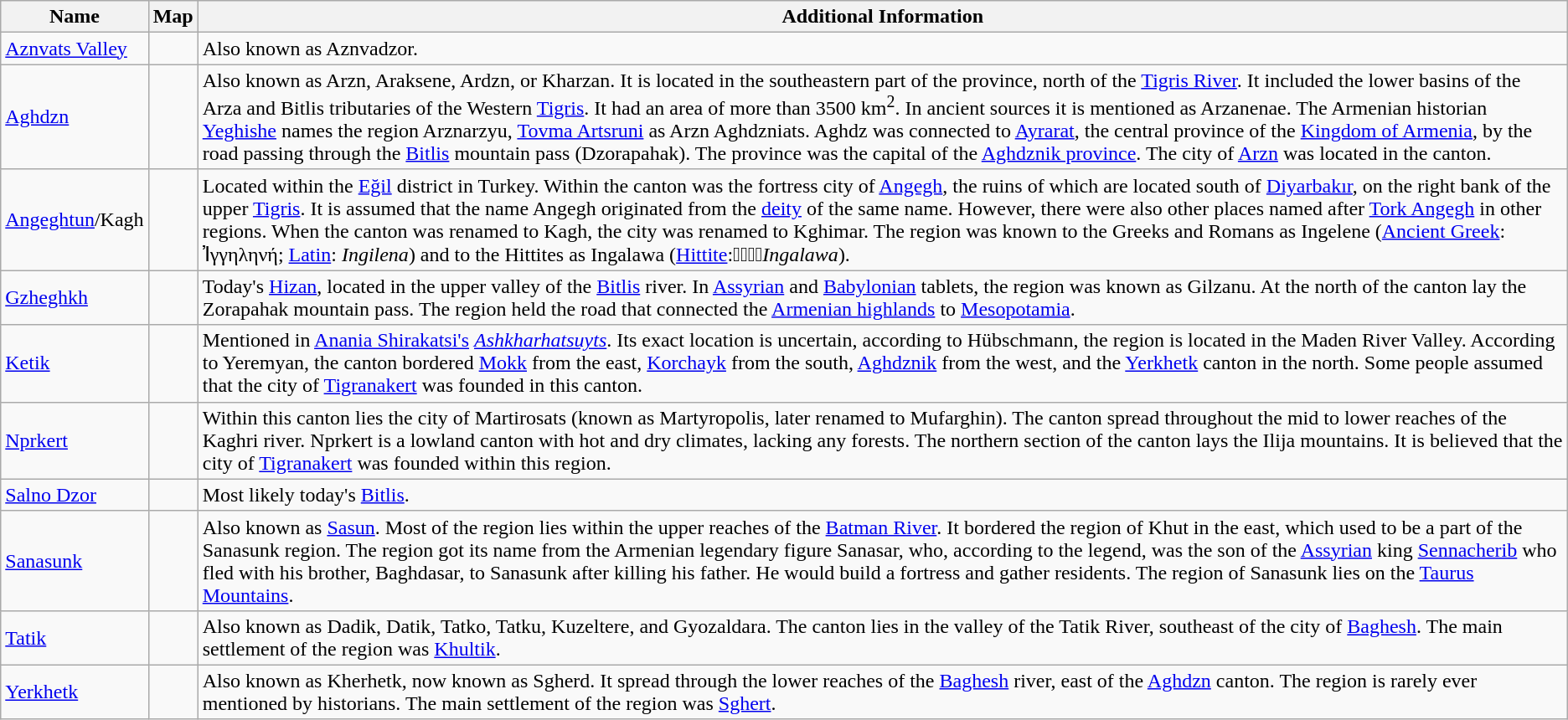<table class="wikitable">
<tr>
<th>Name</th>
<th>Map</th>
<th>Additional Information</th>
</tr>
<tr>
<td><a href='#'>Aznvats Valley</a></td>
<td></td>
<td>Also known as Aznvadzor.</td>
</tr>
<tr>
<td><a href='#'>Aghdzn</a></td>
<td></td>
<td>Also known as Arzn, Araksene, Ardzn, or Kharzan. It is located in the southeastern part of the province, north of the <a href='#'>Tigris River</a>. It included the lower basins of the Arza and Bitlis tributaries of the Western <a href='#'>Tigris</a>. It had an area of more than 3500 km<sup>2</sup>. In ancient sources it is mentioned as Arzanenae. The Armenian historian <a href='#'>Yeghishe</a> names the region Arznarzyu, <a href='#'>Tovma Artsruni</a> as Arzn Aghdzniats. Aghdz was connected to <a href='#'>Ayrarat</a>, the central province of the <a href='#'>Kingdom of Armenia</a>, by the road passing through the <a href='#'>Bitlis</a> mountain pass (Dzorapahak). The province was the capital of the <a href='#'>Aghdznik province</a>. The city of <a href='#'>Arzn</a> was located in the canton.</td>
</tr>
<tr>
<td><a href='#'>Angeghtun</a>/Kagh</td>
<td></td>
<td>Located within the <a href='#'>Eğil</a> district in Turkey. Within the canton was the fortress city of <a href='#'>Angegh</a>, the ruins of which are located south of <a href='#'>Diyarbakır</a>, on the right bank of the upper <a href='#'>Tigris</a>. It is assumed that the name Angegh originated from the <a href='#'>deity</a> of the same name. However, there were also other places named after <a href='#'>Tork Angegh</a> in other regions. When the canton was renamed to Kagh, the city was renamed to Kghimar. The region was known to the Greeks and Romans as Ingelene (<a href='#'>Ancient Greek</a>: Ἰγγηληνή; <a href='#'>Latin</a>: <em>Ingilena</em>) and to the Hittites as Ingalawa (<a href='#'>Hittite</a>:𒅔𒃲𒀀𒉿<em>Ingalawa</em>).</td>
</tr>
<tr>
<td><a href='#'>Gzheghkh</a></td>
<td></td>
<td>Today's <a href='#'>Hizan</a>, located in the upper valley of the <a href='#'>Bitlis</a> river. In <a href='#'>Assyrian</a> and <a href='#'>Babylonian</a> tablets, the region was known as Gilzanu. At the north of the canton lay the Zorapahak mountain pass. The region held the road that connected the <a href='#'>Armenian highlands</a> to <a href='#'>Mesopotamia</a>.</td>
</tr>
<tr>
<td><a href='#'>Ketik</a></td>
<td></td>
<td>Mentioned in <a href='#'>Anania Shirakatsi's</a> <em><a href='#'>Ashkharhatsuyts</a></em>. Its exact location is uncertain, according to Hübschmann, the region is located in the Maden River Valley. According to Yeremyan, the canton bordered <a href='#'>Mokk</a> from the east, <a href='#'>Korchayk</a> from the south, <a href='#'>Aghdznik</a> from the west, and the <a href='#'>Yerkhetk</a> canton in the north. Some people assumed that the city of <a href='#'>Tigranakert</a> was founded in this canton.</td>
</tr>
<tr>
<td><a href='#'>Nprkert</a></td>
<td></td>
<td>Within this canton lies the city of Martirosats (known as Martyropolis, later renamed to Mufarghin). The canton spread throughout the mid to lower reaches of the Kaghri river. Nprkert is a lowland canton with hot and dry climates, lacking any forests. The northern section of the canton lays the Ilija mountains. It is believed that the city of <a href='#'>Tigranakert</a> was founded within this region.</td>
</tr>
<tr>
<td><a href='#'>Salno Dzor</a></td>
<td></td>
<td>Most likely today's <a href='#'>Bitlis</a>.</td>
</tr>
<tr>
<td><a href='#'>Sanasunk</a></td>
<td></td>
<td>Also known as <a href='#'>Sasun</a>. Most of the region lies within the upper reaches of the <a href='#'>Batman River</a>. It bordered the region of Khut in the east, which used to be a part of the Sanasunk region. The region got its name from the Armenian legendary figure Sanasar, who, according to the legend, was the son of the <a href='#'>Assyrian</a> king <a href='#'>Sennacherib</a> who fled with his brother, Baghdasar, to Sanasunk after killing his father. He would build a fortress and gather residents. The region of Sanasunk lies on the <a href='#'>Taurus Mountains</a>.</td>
</tr>
<tr>
<td><a href='#'>Tatik</a></td>
<td></td>
<td>Also known as Dadik, Datik, Tatko, Tatku, Kuzeltere, and Gyozaldara. The canton lies in the valley of the Tatik River, southeast of the city of <a href='#'>Baghesh</a>. The main settlement of the region was <a href='#'>Khultik</a>.</td>
</tr>
<tr>
<td><a href='#'>Yerkhetk</a></td>
<td></td>
<td>Also known as Kherhetk, now known as Sgherd. It spread through the lower reaches of the <a href='#'>Baghesh</a> river, east of the <a href='#'>Aghdzn</a> canton. The region is rarely ever mentioned by historians. The main settlement of the region was <a href='#'>Sghert</a>.</td>
</tr>
</table>
